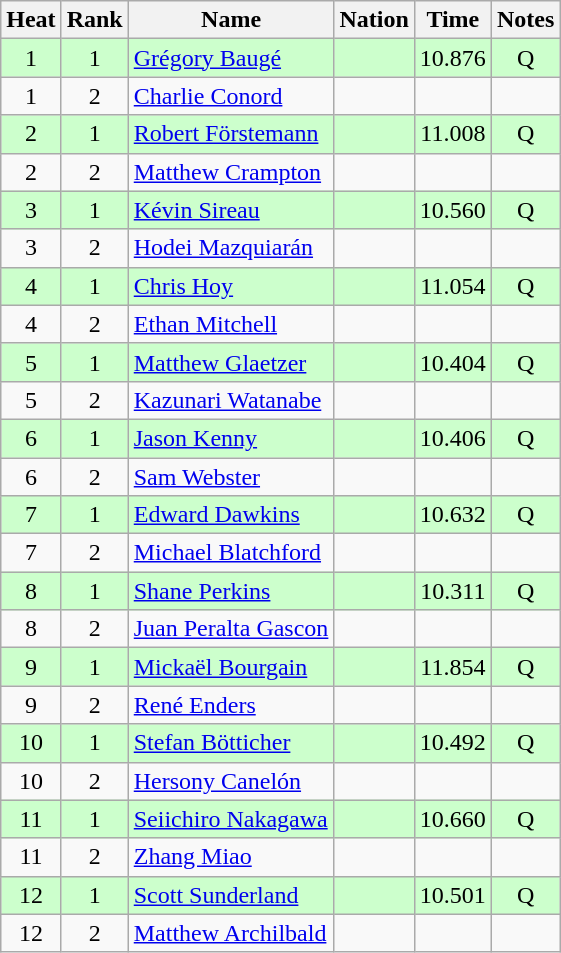<table class="wikitable sortable" style="text-align:center">
<tr>
<th>Heat</th>
<th>Rank</th>
<th>Name</th>
<th>Nation</th>
<th>Time</th>
<th>Notes</th>
</tr>
<tr bgcolor=ccffcc>
<td>1</td>
<td>1</td>
<td align=left><a href='#'>Grégory Baugé</a></td>
<td align=left></td>
<td>10.876</td>
<td>Q</td>
</tr>
<tr>
<td>1</td>
<td>2</td>
<td align=left><a href='#'>Charlie Conord</a></td>
<td align=left></td>
<td></td>
<td></td>
</tr>
<tr bgcolor=ccffcc>
<td>2</td>
<td>1</td>
<td align=left><a href='#'>Robert Förstemann</a></td>
<td align=left></td>
<td>11.008</td>
<td>Q</td>
</tr>
<tr>
<td>2</td>
<td>2</td>
<td align=left><a href='#'>Matthew Crampton</a></td>
<td align=left></td>
<td></td>
<td></td>
</tr>
<tr bgcolor=ccffcc>
<td>3</td>
<td>1</td>
<td align=left><a href='#'>Kévin Sireau</a></td>
<td align=left></td>
<td>10.560</td>
<td>Q</td>
</tr>
<tr>
<td>3</td>
<td>2</td>
<td align=left><a href='#'>Hodei Mazquiarán</a></td>
<td align=left></td>
<td></td>
<td></td>
</tr>
<tr bgcolor=ccffcc>
<td>4</td>
<td>1</td>
<td align=left><a href='#'>Chris Hoy</a></td>
<td align=left></td>
<td>11.054</td>
<td>Q</td>
</tr>
<tr>
<td>4</td>
<td>2</td>
<td align=left><a href='#'>Ethan Mitchell</a></td>
<td align=left></td>
<td></td>
<td></td>
</tr>
<tr bgcolor=ccffcc>
<td>5</td>
<td>1</td>
<td align=left><a href='#'>Matthew Glaetzer</a></td>
<td align=left></td>
<td>10.404</td>
<td>Q</td>
</tr>
<tr>
<td>5</td>
<td>2</td>
<td align=left><a href='#'>Kazunari Watanabe</a></td>
<td align=left></td>
<td></td>
<td></td>
</tr>
<tr bgcolor=ccffcc>
<td>6</td>
<td>1</td>
<td align=left><a href='#'>Jason Kenny</a></td>
<td align=left></td>
<td>10.406</td>
<td>Q</td>
</tr>
<tr>
<td>6</td>
<td>2</td>
<td align=left><a href='#'>Sam Webster</a></td>
<td align=left></td>
<td></td>
<td></td>
</tr>
<tr bgcolor=ccffcc>
<td>7</td>
<td>1</td>
<td align=left><a href='#'>Edward Dawkins</a></td>
<td align=left></td>
<td>10.632</td>
<td>Q</td>
</tr>
<tr>
<td>7</td>
<td>2</td>
<td align=left><a href='#'>Michael Blatchford</a></td>
<td align=left></td>
<td></td>
<td></td>
</tr>
<tr bgcolor=ccffcc>
<td>8</td>
<td>1</td>
<td align=left><a href='#'>Shane Perkins</a></td>
<td align=left></td>
<td>10.311</td>
<td>Q</td>
</tr>
<tr>
<td>8</td>
<td>2</td>
<td align=left><a href='#'>Juan Peralta Gascon</a></td>
<td align=left></td>
<td></td>
<td></td>
</tr>
<tr bgcolor=ccffcc>
<td>9</td>
<td>1</td>
<td align=left><a href='#'>Mickaël Bourgain</a></td>
<td align=left></td>
<td>11.854</td>
<td>Q</td>
</tr>
<tr>
<td>9</td>
<td>2</td>
<td align=left><a href='#'>René Enders</a></td>
<td align=left></td>
<td></td>
<td></td>
</tr>
<tr bgcolor=ccffcc>
<td>10</td>
<td>1</td>
<td align=left><a href='#'>Stefan Bötticher</a></td>
<td align=left></td>
<td>10.492</td>
<td>Q</td>
</tr>
<tr>
<td>10</td>
<td>2</td>
<td align=left><a href='#'>Hersony Canelón</a></td>
<td align=left></td>
<td></td>
<td></td>
</tr>
<tr bgcolor=ccffcc>
<td>11</td>
<td>1</td>
<td align=left><a href='#'>Seiichiro Nakagawa</a></td>
<td align=left></td>
<td>10.660</td>
<td>Q</td>
</tr>
<tr>
<td>11</td>
<td>2</td>
<td align=left><a href='#'>Zhang Miao</a></td>
<td align=left></td>
<td></td>
<td></td>
</tr>
<tr bgcolor=ccffcc>
<td>12</td>
<td>1</td>
<td align=left><a href='#'>Scott Sunderland</a></td>
<td align=left></td>
<td>10.501</td>
<td>Q</td>
</tr>
<tr>
<td>12</td>
<td>2</td>
<td align=left><a href='#'>Matthew Archilbald</a></td>
<td align=left></td>
<td></td>
<td></td>
</tr>
</table>
